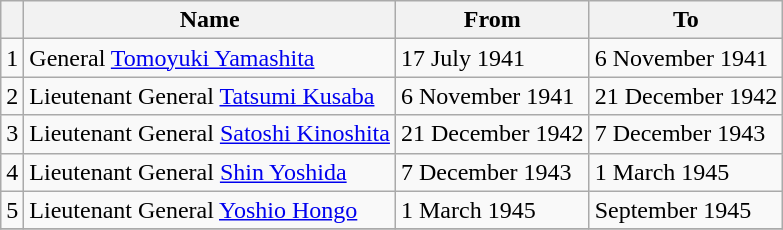<table class=wikitable>
<tr>
<th></th>
<th>Name</th>
<th>From</th>
<th>To</th>
</tr>
<tr>
<td>1</td>
<td>General <a href='#'>Tomoyuki Yamashita</a></td>
<td>17 July 1941</td>
<td>6 November 1941</td>
</tr>
<tr>
<td>2</td>
<td>Lieutenant General <a href='#'>Tatsumi Kusaba</a></td>
<td>6 November 1941</td>
<td>21 December 1942</td>
</tr>
<tr>
<td>3</td>
<td>Lieutenant General <a href='#'>Satoshi Kinoshita</a></td>
<td>21 December 1942</td>
<td>7 December 1943</td>
</tr>
<tr>
<td>4</td>
<td>Lieutenant General <a href='#'>Shin Yoshida</a></td>
<td>7 December 1943</td>
<td>1 March 1945</td>
</tr>
<tr>
<td>5</td>
<td>Lieutenant General <a href='#'>Yoshio Hongo</a></td>
<td>1 March 1945</td>
<td>September 1945</td>
</tr>
<tr>
</tr>
</table>
